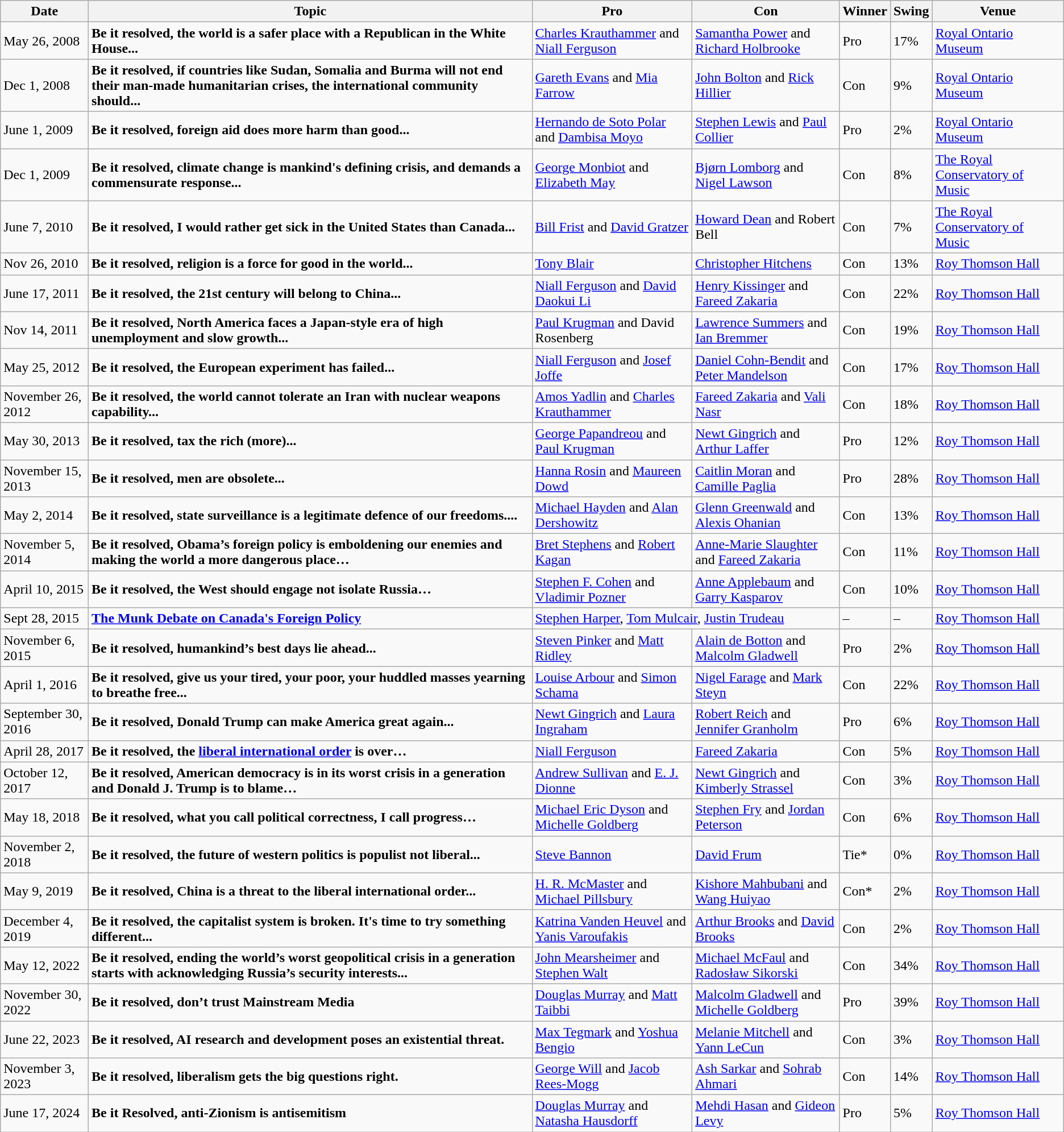<table class="wikitable sortable">
<tr>
<th>Date</th>
<th>Topic</th>
<th>Pro</th>
<th>Con</th>
<th>Winner</th>
<th>Swing</th>
<th>Venue</th>
</tr>
<tr>
<td>May 26, 2008</td>
<td><strong>Be it resolved, the world is a safer place with a Republican in the White House...</strong></td>
<td><a href='#'>Charles Krauthammer</a> and <a href='#'>Niall Ferguson</a></td>
<td><a href='#'>Samantha Power</a> and <a href='#'>Richard Holbrooke</a></td>
<td>Pro</td>
<td>17%</td>
<td><a href='#'>Royal Ontario Museum</a></td>
</tr>
<tr>
<td>Dec 1, 2008</td>
<td><strong>Be it resolved, if countries like Sudan, Somalia and Burma will not end their man-made humanitarian crises, the international community should...</strong></td>
<td><a href='#'>Gareth Evans</a> and <a href='#'>Mia Farrow</a></td>
<td><a href='#'>John Bolton</a> and <a href='#'>Rick Hillier</a></td>
<td>Con</td>
<td>9%</td>
<td><a href='#'>Royal Ontario Museum</a></td>
</tr>
<tr>
<td>June 1, 2009</td>
<td><strong>Be it resolved, foreign aid does more harm than good...</strong></td>
<td><a href='#'>Hernando de Soto Polar</a> and <a href='#'>Dambisa Moyo</a></td>
<td><a href='#'>Stephen Lewis</a> and <a href='#'>Paul Collier</a></td>
<td>Pro</td>
<td>2%</td>
<td><a href='#'>Royal Ontario Museum</a></td>
</tr>
<tr>
<td>Dec 1, 2009</td>
<td><strong>Be it resolved, climate change is mankind's defining crisis, and demands a commensurate response...</strong></td>
<td><a href='#'>George Monbiot</a> and <a href='#'>Elizabeth May</a></td>
<td><a href='#'>Bjørn Lomborg</a> and <a href='#'>Nigel Lawson</a></td>
<td>Con</td>
<td>8%</td>
<td><a href='#'>The Royal Conservatory of Music</a></td>
</tr>
<tr>
<td>June 7, 2010</td>
<td><strong>Be it resolved, I would rather get sick in the United States than Canada...</strong></td>
<td><a href='#'>Bill Frist</a> and <a href='#'>David Gratzer</a></td>
<td><a href='#'>Howard Dean</a> and Robert Bell</td>
<td>Con</td>
<td>7%</td>
<td><a href='#'>The Royal Conservatory of Music</a></td>
</tr>
<tr>
<td>Nov 26, 2010</td>
<td><strong>Be it resolved, religion is a force for good in the world...</strong></td>
<td><a href='#'>Tony Blair</a></td>
<td><a href='#'>Christopher Hitchens</a></td>
<td>Con</td>
<td>13%</td>
<td><a href='#'>Roy Thomson Hall</a></td>
</tr>
<tr>
<td>June 17, 2011</td>
<td><strong>Be it resolved, the 21st century will belong to China...</strong></td>
<td><a href='#'>Niall Ferguson</a> and <a href='#'>David Daokui Li</a></td>
<td><a href='#'>Henry Kissinger</a> and <a href='#'>Fareed Zakaria</a></td>
<td>Con</td>
<td>22%</td>
<td><a href='#'>Roy Thomson Hall</a></td>
</tr>
<tr>
<td>Nov 14, 2011</td>
<td><strong>Be it resolved, North America faces a Japan-style era of high unemployment and slow growth...</strong></td>
<td><a href='#'>Paul Krugman</a> and David Rosenberg</td>
<td><a href='#'>Lawrence Summers</a> and <a href='#'>Ian Bremmer</a></td>
<td>Con</td>
<td>19%</td>
<td><a href='#'>Roy Thomson Hall</a></td>
</tr>
<tr>
<td>May 25, 2012</td>
<td><strong>Be it resolved, the European experiment has failed...</strong></td>
<td><a href='#'>Niall Ferguson</a> and <a href='#'>Josef Joffe</a></td>
<td><a href='#'>Daniel Cohn-Bendit</a> and <a href='#'>Peter Mandelson</a></td>
<td>Con</td>
<td>17%</td>
<td><a href='#'>Roy Thomson Hall</a></td>
</tr>
<tr>
<td>November 26, 2012</td>
<td><strong>Be it resolved, the world cannot tolerate an Iran with nuclear weapons capability...</strong></td>
<td><a href='#'>Amos Yadlin</a> and <a href='#'>Charles Krauthammer</a></td>
<td><a href='#'>Fareed Zakaria</a> and <a href='#'>Vali Nasr</a></td>
<td>Con</td>
<td>18%</td>
<td><a href='#'>Roy Thomson Hall</a></td>
</tr>
<tr>
<td>May 30, 2013</td>
<td><strong>Be it resolved, tax the rich (more)...</strong></td>
<td><a href='#'>George Papandreou</a> and <a href='#'>Paul Krugman</a></td>
<td><a href='#'>Newt Gingrich</a> and <a href='#'>Arthur Laffer</a></td>
<td>Pro</td>
<td>12%</td>
<td><a href='#'>Roy Thomson Hall</a></td>
</tr>
<tr>
<td>November 15, 2013</td>
<td><strong>Be it resolved, men are obsolete...</strong></td>
<td><a href='#'>Hanna Rosin</a> and <a href='#'>Maureen Dowd</a></td>
<td><a href='#'>Caitlin Moran</a> and <a href='#'>Camille Paglia</a></td>
<td>Pro</td>
<td>28%</td>
<td><a href='#'>Roy Thomson Hall</a></td>
</tr>
<tr>
<td>May 2, 2014</td>
<td><strong>Be it resolved, state surveillance is a legitimate defence of our freedoms....</strong></td>
<td><a href='#'>Michael Hayden</a> and <a href='#'>Alan Dershowitz</a></td>
<td><a href='#'>Glenn Greenwald</a> and <a href='#'>Alexis Ohanian</a></td>
<td>Con</td>
<td>13%</td>
<td><a href='#'>Roy Thomson Hall</a></td>
</tr>
<tr>
<td>November 5, 2014</td>
<td><strong>Be it resolved, Obama’s foreign policy is emboldening our enemies and making the world a more dangerous place…</strong></td>
<td><a href='#'>Bret Stephens</a> and <a href='#'>Robert Kagan</a></td>
<td><a href='#'>Anne-Marie Slaughter</a> and <a href='#'>Fareed Zakaria</a></td>
<td>Con</td>
<td>11%</td>
<td><a href='#'>Roy Thomson Hall</a></td>
</tr>
<tr>
<td>April 10, 2015</td>
<td><strong>Be it resolved, the West should engage not isolate Russia…</strong></td>
<td><a href='#'>Stephen F. Cohen</a> and <a href='#'>Vladimir Pozner</a></td>
<td><a href='#'>Anne Applebaum</a> and <a href='#'>Garry Kasparov</a></td>
<td>Con</td>
<td>10%</td>
<td><a href='#'>Roy Thomson Hall</a></td>
</tr>
<tr>
<td>Sept 28, 2015</td>
<td><strong><a href='#'>The Munk Debate on Canada's Foreign Policy</a></strong></td>
<td colspan=2><a href='#'>Stephen Harper</a>, <a href='#'>Tom Mulcair</a>, <a href='#'>Justin Trudeau</a></td>
<td>–</td>
<td>–</td>
<td><a href='#'>Roy Thomson Hall</a></td>
</tr>
<tr>
<td>November 6, 2015</td>
<td><strong>Be it resolved, humankind’s best days lie ahead...</strong></td>
<td><a href='#'>Steven Pinker</a> and <a href='#'>Matt Ridley</a></td>
<td><a href='#'>Alain de Botton</a> and <a href='#'>Malcolm Gladwell</a></td>
<td>Pro</td>
<td>2%</td>
<td><a href='#'>Roy Thomson Hall</a></td>
</tr>
<tr>
<td>April 1, 2016</td>
<td><strong>Be it resolved, give us your tired, your poor, your huddled masses yearning to breathe free...</strong></td>
<td><a href='#'>Louise Arbour</a> and <a href='#'>Simon Schama</a></td>
<td><a href='#'>Nigel Farage</a> and <a href='#'>Mark Steyn</a></td>
<td>Con</td>
<td>22%</td>
<td><a href='#'>Roy Thomson Hall</a></td>
</tr>
<tr>
<td>September 30, 2016</td>
<td><strong>Be it resolved, Donald Trump can make America great again...</strong></td>
<td><a href='#'>Newt Gingrich</a> and <a href='#'>Laura Ingraham</a></td>
<td><a href='#'>Robert Reich</a> and <a href='#'>Jennifer Granholm</a></td>
<td>Pro</td>
<td>6%</td>
<td><a href='#'>Roy Thomson Hall</a></td>
</tr>
<tr>
<td>April 28, 2017</td>
<td><strong>Be it resolved, the <a href='#'>liberal international order</a> is over…</strong></td>
<td><a href='#'>Niall Ferguson</a></td>
<td><a href='#'>Fareed Zakaria</a></td>
<td>Con</td>
<td>5%</td>
<td><a href='#'>Roy Thomson Hall</a></td>
</tr>
<tr>
<td>October 12, 2017</td>
<td><strong>Be it resolved, American democracy is in its worst crisis in a generation and Donald J. Trump is to blame…</strong></td>
<td><a href='#'>Andrew Sullivan</a> and <a href='#'>E. J. Dionne</a></td>
<td><a href='#'>Newt Gingrich</a> and <a href='#'>Kimberly Strassel</a></td>
<td>Con</td>
<td>3%</td>
<td><a href='#'>Roy Thomson Hall</a></td>
</tr>
<tr>
<td>May 18, 2018</td>
<td><strong>Be it resolved, what you call political correctness, I call progress…</strong></td>
<td><a href='#'>Michael Eric Dyson</a> and <a href='#'>Michelle Goldberg</a></td>
<td><a href='#'>Stephen Fry</a> and <a href='#'>Jordan Peterson</a></td>
<td>Con</td>
<td>6%</td>
<td><a href='#'>Roy Thomson Hall</a></td>
</tr>
<tr>
<td>November 2, 2018</td>
<td><strong>Be it resolved, the future of western politics is populist not liberal...</strong></td>
<td><a href='#'>Steve Bannon</a></td>
<td><a href='#'>David Frum</a></td>
<td>Tie*</td>
<td>0%</td>
<td><a href='#'>Roy Thomson Hall</a></td>
</tr>
<tr>
<td>May 9, 2019</td>
<td><strong>Be it resolved, China is a threat to the liberal international order...</strong></td>
<td><a href='#'>H. R. McMaster</a> and <a href='#'>Michael Pillsbury</a></td>
<td><a href='#'>Kishore Mahbubani</a> and <a href='#'>Wang Huiyao</a></td>
<td>Con*</td>
<td>2%</td>
<td><a href='#'>Roy Thomson Hall</a></td>
</tr>
<tr>
<td>December 4, 2019</td>
<td><strong>Be it resolved, the capitalist system is broken. It's time to try something different...</strong></td>
<td><a href='#'>Katrina Vanden Heuvel</a> and <a href='#'>Yanis Varoufakis</a></td>
<td><a href='#'>Arthur Brooks</a> and <a href='#'>David Brooks</a></td>
<td>Con</td>
<td>2%</td>
<td><a href='#'>Roy Thomson Hall</a></td>
</tr>
<tr>
<td>May 12, 2022</td>
<td><strong>Be it resolved, ending the world’s worst geopolitical crisis in a generation starts with acknowledging Russia’s security interests...</strong></td>
<td><a href='#'>John Mearsheimer</a> and <a href='#'>Stephen Walt</a></td>
<td><a href='#'>Michael McFaul</a> and <a href='#'>Radosław Sikorski</a></td>
<td>Con</td>
<td>34%</td>
<td><a href='#'>Roy Thomson Hall</a></td>
</tr>
<tr>
<td>November 30, 2022</td>
<td><strong>Be it resolved, don’t trust Mainstream Media</strong></td>
<td><a href='#'>Douglas Murray</a> and <a href='#'>Matt Taibbi</a></td>
<td><a href='#'>Malcolm Gladwell</a> and <a href='#'>Michelle Goldberg</a></td>
<td>Pro</td>
<td>39%</td>
<td><a href='#'>Roy Thomson Hall</a></td>
</tr>
<tr>
<td>June 22, 2023</td>
<td><strong>Be it resolved, AI research and development poses an existential threat.</strong></td>
<td><a href='#'>Max Tegmark</a> and <a href='#'>Yoshua Bengio</a></td>
<td><a href='#'>Melanie Mitchell</a> and <a href='#'>Yann LeCun</a></td>
<td>Con</td>
<td>3%</td>
<td><a href='#'>Roy Thomson Hall</a></td>
</tr>
<tr>
<td>November 3, 2023</td>
<td><strong>Be it resolved, liberalism gets the big questions right.</strong></td>
<td><a href='#'>George Will</a> and <a href='#'>Jacob Rees-Mogg</a></td>
<td><a href='#'>Ash Sarkar</a> and <a href='#'>Sohrab Ahmari</a></td>
<td>Con</td>
<td>14%</td>
<td><a href='#'>Roy Thomson Hall</a></td>
</tr>
<tr>
<td>June 17, 2024</td>
<td><strong>Be it Resolved, anti-Zionism is antisemitism</strong></td>
<td><a href='#'>Douglas Murray</a> and <a href='#'>Natasha Hausdorff</a></td>
<td><a href='#'>Mehdi Hasan</a> and <a href='#'>Gideon Levy</a></td>
<td>Pro</td>
<td>5%</td>
<td><a href='#'>Roy Thomson Hall</a></td>
</tr>
</table>
